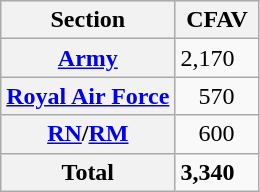<table class="wikitable">
<tr style="background: #efefef;">
<th scope="col">Section</th>
<th scope="col">CFAV</th>
</tr>
<tr>
<th scope="row"><a href='#'>Army</a></th>
<td style="text-align: right; padding-right: 1em;">2,170</td>
</tr>
<tr>
<th scope="row"><a href='#'>Royal Air Force</a></th>
<td style="text-align: right; padding-right: 1em;">570</td>
</tr>
<tr>
<th scope="row"><a href='#'>RN</a>/<a href='#'>RM</a></th>
<td style="text-align: right; padding-right: 1em;">600</td>
</tr>
<tr>
<th scope="row"><strong>Total</strong></th>
<td style="text-align: right; padding-right: 1em;"><strong>3,340</strong></td>
</tr>
</table>
